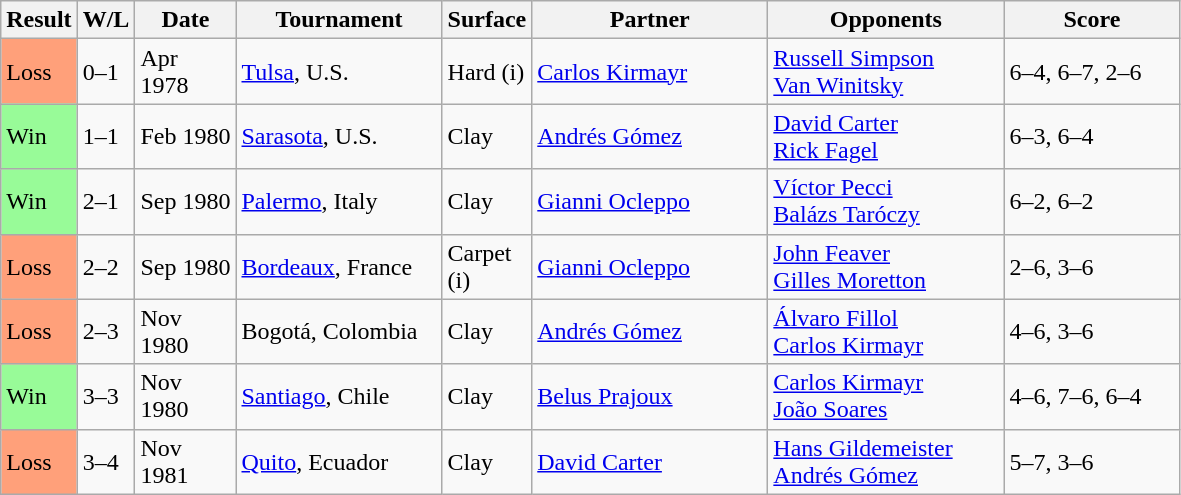<table class="sortable wikitable">
<tr>
<th style="width:40px">Result</th>
<th style="width:30px" class="unsortable">W/L</th>
<th style="width:60px">Date</th>
<th style="width:130px">Tournament</th>
<th style="width:50px">Surface</th>
<th style="width:150px">Partner</th>
<th style="width:150px">Opponents</th>
<th style="width:110px" class="unsortable">Score</th>
</tr>
<tr>
<td style="background:#ffa07a;">Loss</td>
<td>0–1</td>
<td>Apr 1978</td>
<td><a href='#'>Tulsa</a>, U.S.</td>
<td>Hard (i)</td>
<td> <a href='#'>Carlos Kirmayr</a></td>
<td> <a href='#'>Russell Simpson</a> <br>  <a href='#'>Van Winitsky</a></td>
<td>6–4, 6–7, 2–6</td>
</tr>
<tr>
<td style="background:#98fb98;">Win</td>
<td>1–1</td>
<td>Feb 1980</td>
<td><a href='#'>Sarasota</a>, U.S.</td>
<td>Clay</td>
<td> <a href='#'>Andrés Gómez</a></td>
<td> <a href='#'>David Carter</a> <br>  <a href='#'>Rick Fagel</a></td>
<td>6–3, 6–4</td>
</tr>
<tr>
<td style="background:#98fb98;">Win</td>
<td>2–1</td>
<td>Sep 1980</td>
<td><a href='#'>Palermo</a>, Italy</td>
<td>Clay</td>
<td> <a href='#'>Gianni Ocleppo</a></td>
<td> <a href='#'>Víctor Pecci</a> <br>  <a href='#'>Balázs Taróczy</a></td>
<td>6–2, 6–2</td>
</tr>
<tr>
<td style="background:#ffa07a;">Loss</td>
<td>2–2</td>
<td>Sep 1980</td>
<td><a href='#'>Bordeaux</a>, France</td>
<td>Carpet (i)</td>
<td> <a href='#'>Gianni Ocleppo</a></td>
<td> <a href='#'>John Feaver</a> <br>  <a href='#'>Gilles Moretton</a></td>
<td>2–6, 3–6</td>
</tr>
<tr>
<td style="background:#ffa07a;">Loss</td>
<td>2–3</td>
<td>Nov 1980</td>
<td>Bogotá, Colombia</td>
<td>Clay</td>
<td> <a href='#'>Andrés Gómez</a></td>
<td> <a href='#'>Álvaro Fillol</a><br> <a href='#'>Carlos Kirmayr</a></td>
<td>4–6, 3–6</td>
</tr>
<tr>
<td style="background:#98fb98;">Win</td>
<td>3–3</td>
<td>Nov 1980</td>
<td><a href='#'>Santiago</a>, Chile</td>
<td>Clay</td>
<td> <a href='#'>Belus Prajoux</a></td>
<td> <a href='#'>Carlos Kirmayr</a> <br>  <a href='#'>João Soares</a></td>
<td>4–6, 7–6, 6–4</td>
</tr>
<tr>
<td style="background:#ffa07a;">Loss</td>
<td>3–4</td>
<td>Nov 1981</td>
<td><a href='#'>Quito</a>, Ecuador</td>
<td>Clay</td>
<td> <a href='#'>David Carter</a></td>
<td> <a href='#'>Hans Gildemeister</a> <br>  <a href='#'>Andrés Gómez</a></td>
<td>5–7, 3–6</td>
</tr>
</table>
